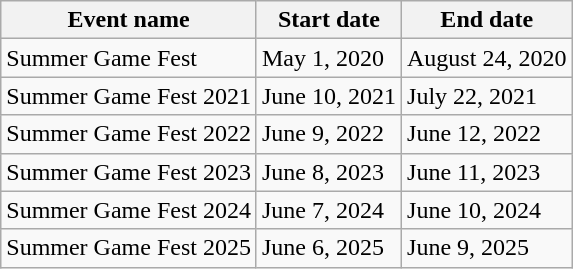<table class="wikitable">
<tr>
<th>Event name</th>
<th>Start date</th>
<th>End date</th>
</tr>
<tr>
<td>Summer Game Fest</td>
<td>May 1, 2020</td>
<td>August 24, 2020</td>
</tr>
<tr>
<td>Summer Game Fest 2021</td>
<td>June 10, 2021</td>
<td>July 22, 2021</td>
</tr>
<tr>
<td>Summer Game Fest 2022</td>
<td>June 9, 2022</td>
<td>June 12, 2022</td>
</tr>
<tr>
<td>Summer Game Fest 2023</td>
<td>June 8, 2023</td>
<td>June 11, 2023</td>
</tr>
<tr>
<td>Summer Game Fest 2024</td>
<td>June 7, 2024</td>
<td>June 10, 2024</td>
</tr>
<tr>
<td>Summer Game Fest 2025</td>
<td>June 6, 2025</td>
<td>June 9, 2025</td>
</tr>
</table>
